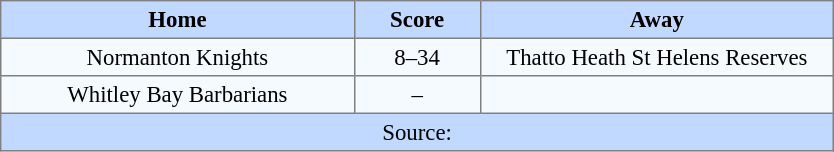<table border=1 style="border-collapse:collapse; font-size:95%; text-align:center;" cellpadding=3 cellspacing=0 width=44%>
<tr bgcolor=#C1D8FF>
<th width=19%>Home</th>
<th width=6%>Score</th>
<th width=19%>Away</th>
</tr>
<tr bgcolor=#F5FAFF>
<td>Normanton Knights</td>
<td>8–34</td>
<td>Thatto Heath St Helens Reserves</td>
</tr>
<tr bgcolor=#F5FAFF>
<td>Whitley Bay Barbarians</td>
<td>–</td>
<td></td>
</tr>
<tr bgcolor=#C1D8FF>
<td colspan=3>Source:</td>
</tr>
</table>
